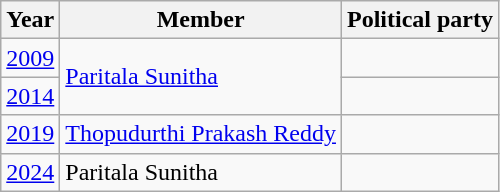<table class="wikitable sortable">
<tr>
<th>Year</th>
<th>Member</th>
<th colspan="2">Political party</th>
</tr>
<tr>
<td><a href='#'>2009</a></td>
<td rowspan=2><a href='#'>Paritala Sunitha</a></td>
<td></td>
</tr>
<tr>
<td><a href='#'>2014</a></td>
</tr>
<tr>
<td><a href='#'>2019</a></td>
<td><a href='#'>Thopudurthi Prakash Reddy</a></td>
<td></td>
</tr>
<tr>
<td><a href='#'>2024</a></td>
<td>Paritala Sunitha</td>
<td></td>
</tr>
</table>
